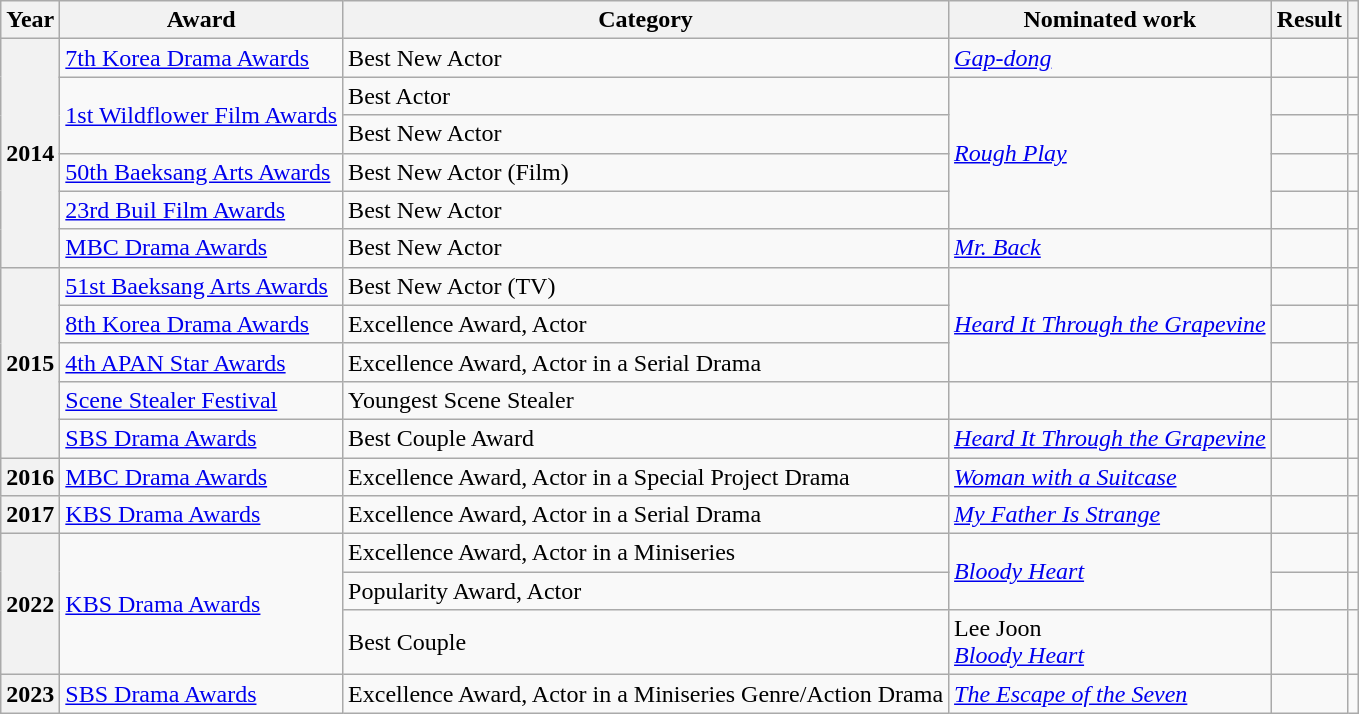<table class="wikitable plainrowheaders">
<tr>
<th scope="col">Year</th>
<th scope="col">Award</th>
<th scope="col">Category</th>
<th scope="col">Nominated work</th>
<th scope="col">Result</th>
<th scope="col" class="unsortable"></th>
</tr>
<tr>
<th scope="row" rowspan="6">2014</th>
<td><a href='#'>7th Korea Drama Awards</a></td>
<td>Best New Actor</td>
<td><em><a href='#'>Gap-dong</a></em></td>
<td></td>
<td style="text-align:center"></td>
</tr>
<tr>
<td rowspan="2"><a href='#'>1st Wildflower Film Awards</a></td>
<td>Best Actor</td>
<td rowspan="4"><em><a href='#'>Rough Play</a></em></td>
<td></td>
<td style="text-align:center"></td>
</tr>
<tr>
<td>Best New Actor</td>
<td></td>
<td style="text-align:center"></td>
</tr>
<tr>
<td><a href='#'>50th Baeksang Arts Awards</a></td>
<td>Best New Actor (Film)</td>
<td></td>
<td style="text-align:center"></td>
</tr>
<tr>
<td><a href='#'>23rd Buil Film Awards</a></td>
<td>Best New Actor</td>
<td></td>
<td style="text-align:center"></td>
</tr>
<tr>
<td><a href='#'>MBC Drama Awards</a></td>
<td>Best New Actor</td>
<td><em><a href='#'>Mr. Back</a></em></td>
<td></td>
<td style="text-align:center"></td>
</tr>
<tr>
<th scope="row" rowspan="5">2015</th>
<td><a href='#'>51st Baeksang Arts Awards</a></td>
<td>Best New Actor (TV)</td>
<td rowspan="3"><em><a href='#'>Heard It Through the Grapevine</a></em></td>
<td></td>
<td style="text-align:center"></td>
</tr>
<tr>
<td><a href='#'>8th Korea Drama Awards</a></td>
<td>Excellence Award, Actor</td>
<td></td>
<td style="text-align:center"></td>
</tr>
<tr>
<td><a href='#'>4th APAN Star Awards</a></td>
<td>Excellence Award, Actor in a Serial Drama</td>
<td></td>
<td style="text-align:center"></td>
</tr>
<tr>
<td><a href='#'>Scene Stealer Festival</a></td>
<td>Youngest Scene Stealer</td>
<td></td>
<td></td>
<td style="text-align:center"></td>
</tr>
<tr>
<td><a href='#'>SBS Drama Awards</a></td>
<td>Best Couple Award </td>
<td><em><a href='#'>Heard It Through the Grapevine</a></em></td>
<td></td>
<td style="text-align:center"></td>
</tr>
<tr>
<th scope="row">2016</th>
<td><a href='#'>MBC Drama Awards</a></td>
<td>Excellence Award, Actor in a Special Project Drama</td>
<td><em><a href='#'>Woman with a Suitcase</a></em></td>
<td></td>
<td style="text-align:center"></td>
</tr>
<tr>
<th scope="row">2017</th>
<td><a href='#'>KBS Drama Awards</a></td>
<td>Excellence Award, Actor in a Serial Drama</td>
<td><em><a href='#'>My Father Is Strange</a></em></td>
<td></td>
<td style="text-align:center"></td>
</tr>
<tr>
<th scope="row" rowspan="3">2022</th>
<td rowspan="3"><a href='#'>KBS Drama Awards</a></td>
<td>Excellence Award, Actor in a Miniseries</td>
<td rowspan="2"><em><a href='#'>Bloody Heart</a></em></td>
<td></td>
<td style="text-align:center"></td>
</tr>
<tr>
<td>Popularity Award, Actor</td>
<td></td>
<td style="text-align:center"></td>
</tr>
<tr>
<td>Best Couple</td>
<td>Lee Joon <br><em><a href='#'>Bloody Heart</a></em></td>
<td></td>
<td style="text-align:center"></td>
</tr>
<tr>
<th scope="row">2023</th>
<td><a href='#'>SBS Drama Awards</a></td>
<td>Excellence Award, Actor in a Miniseries Genre/Action Drama</td>
<td><em><a href='#'>The Escape of the Seven</a></em></td>
<td></td>
<td style="text-align:center"></td>
</tr>
</table>
